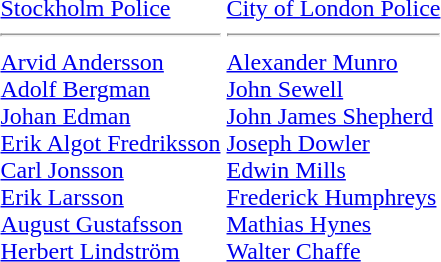<table>
<tr valign="top">
<td><br><a href='#'>Stockholm Police</a><hr><a href='#'>Arvid Andersson</a><br><a href='#'>Adolf Bergman</a><br><a href='#'>Johan Edman</a><br><a href='#'>Erik Algot Fredriksson</a><br><a href='#'>Carl Jonsson</a><br><a href='#'>Erik Larsson</a><br><a href='#'>August Gustafsson</a><br><a href='#'>Herbert Lindström</a></td>
<td><br><a href='#'>City of London Police</a><hr><a href='#'>Alexander Munro</a><br><a href='#'>John Sewell</a><br><a href='#'>John James Shepherd</a><br><a href='#'>Joseph Dowler</a><br><a href='#'>Edwin Mills</a><br><a href='#'>Frederick Humphreys</a><br><a href='#'>Mathias Hynes</a><br><a href='#'>Walter Chaffe</a></td>
<td></td>
</tr>
</table>
